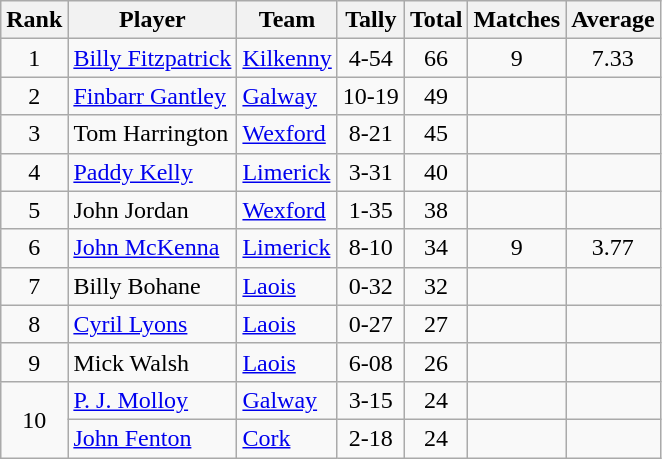<table class="wikitable">
<tr>
<th>Rank</th>
<th>Player</th>
<th>Team</th>
<th>Tally</th>
<th>Total</th>
<th>Matches</th>
<th>Average</th>
</tr>
<tr>
<td rowspan=1 align=center>1</td>
<td><a href='#'>Billy Fitzpatrick</a></td>
<td><a href='#'>Kilkenny</a></td>
<td align=center>4-54</td>
<td align=center>66</td>
<td align=center>9</td>
<td align=center>7.33</td>
</tr>
<tr>
<td rowspan=1 align=center>2</td>
<td><a href='#'>Finbarr Gantley</a></td>
<td><a href='#'>Galway</a></td>
<td align=center>10-19</td>
<td align=center>49</td>
<td align=center></td>
<td align=center></td>
</tr>
<tr>
<td rowspan=1 align=center>3</td>
<td>Tom Harrington</td>
<td><a href='#'>Wexford</a></td>
<td align=center>8-21</td>
<td align=center>45</td>
<td align=center></td>
<td align=center></td>
</tr>
<tr>
<td rowspan=1 align=center>4</td>
<td><a href='#'>Paddy Kelly</a></td>
<td><a href='#'>Limerick</a></td>
<td align=center>3-31</td>
<td align=center>40</td>
<td align=center></td>
<td align=center></td>
</tr>
<tr>
<td rowspan=1 align=center>5</td>
<td>John Jordan</td>
<td><a href='#'>Wexford</a></td>
<td align=center>1-35</td>
<td align=center>38</td>
<td align=center></td>
<td align=center></td>
</tr>
<tr>
<td rowspan=1 align=center>6</td>
<td><a href='#'>John McKenna</a></td>
<td><a href='#'>Limerick</a></td>
<td align=center>8-10</td>
<td align=center>34</td>
<td align=center>9</td>
<td align=center>3.77</td>
</tr>
<tr>
<td rowspan=1 align=center>7</td>
<td>Billy Bohane</td>
<td><a href='#'>Laois</a></td>
<td align=center>0-32</td>
<td align=center>32</td>
<td align=center></td>
<td align=center></td>
</tr>
<tr>
<td rowspan=1 align=center>8</td>
<td><a href='#'>Cyril Lyons</a></td>
<td><a href='#'>Laois</a></td>
<td align=center>0-27</td>
<td align=center>27</td>
<td align=center></td>
<td align=center></td>
</tr>
<tr>
<td rowspan=1 align=center>9</td>
<td>Mick Walsh</td>
<td><a href='#'>Laois</a></td>
<td align=center>6-08</td>
<td align=center>26</td>
<td align=center></td>
<td align=center></td>
</tr>
<tr>
<td rowspan=2 align=center>10</td>
<td><a href='#'>P. J. Molloy</a></td>
<td><a href='#'>Galway</a></td>
<td align=center>3-15</td>
<td align=center>24</td>
<td align=center></td>
<td align=center></td>
</tr>
<tr>
<td><a href='#'>John Fenton</a></td>
<td><a href='#'>Cork</a></td>
<td align=center>2-18</td>
<td align=center>24</td>
<td align=center></td>
<td align=center></td>
</tr>
</table>
